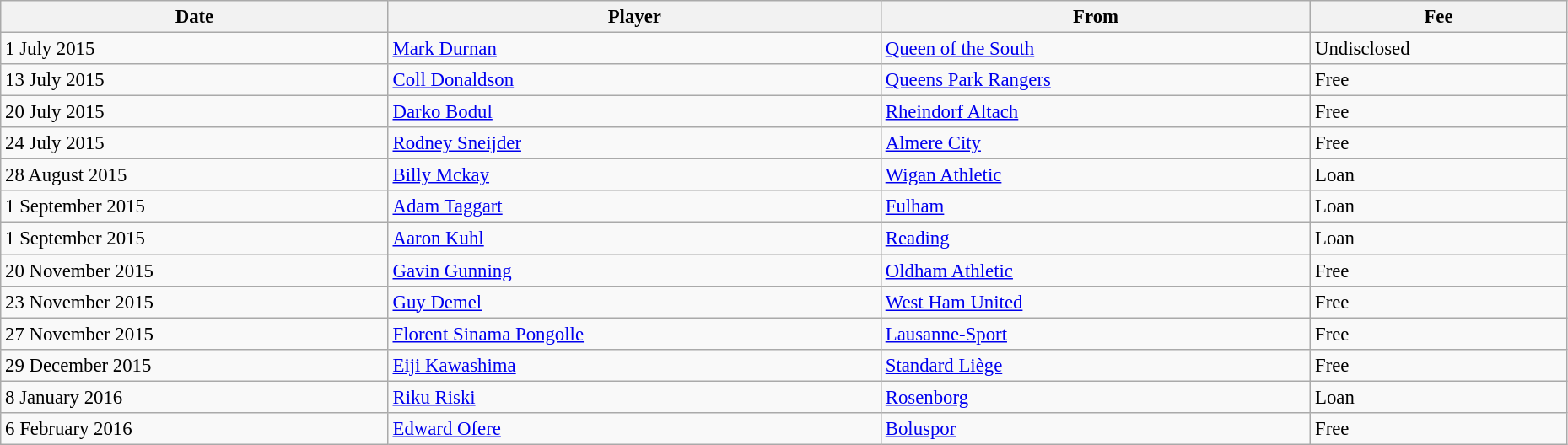<table class="wikitable" style="text-align:center; font-size:95%;width:98%; text-align:left">
<tr>
<th>Date</th>
<th>Player</th>
<th>From</th>
<th>Fee</th>
</tr>
<tr>
<td>1 July 2015</td>
<td> <a href='#'>Mark Durnan</a></td>
<td> <a href='#'>Queen of the South</a></td>
<td>Undisclosed</td>
</tr>
<tr>
<td>13 July 2015</td>
<td> <a href='#'>Coll Donaldson</a></td>
<td> <a href='#'>Queens Park Rangers</a></td>
<td>Free</td>
</tr>
<tr>
<td>20 July 2015</td>
<td> <a href='#'>Darko Bodul</a></td>
<td> <a href='#'>Rheindorf Altach</a></td>
<td>Free</td>
</tr>
<tr>
<td>24 July 2015</td>
<td> <a href='#'>Rodney Sneijder</a></td>
<td> <a href='#'>Almere City</a></td>
<td>Free</td>
</tr>
<tr>
<td>28 August 2015</td>
<td> <a href='#'>Billy Mckay</a></td>
<td> <a href='#'>Wigan Athletic</a></td>
<td>Loan</td>
</tr>
<tr>
<td>1 September 2015</td>
<td> <a href='#'>Adam Taggart</a></td>
<td> <a href='#'>Fulham</a></td>
<td>Loan</td>
</tr>
<tr>
<td>1 September 2015</td>
<td> <a href='#'>Aaron Kuhl</a></td>
<td> <a href='#'>Reading</a></td>
<td>Loan</td>
</tr>
<tr>
<td>20 November 2015</td>
<td> <a href='#'>Gavin Gunning</a></td>
<td> <a href='#'>Oldham Athletic</a></td>
<td>Free</td>
</tr>
<tr>
<td>23 November 2015</td>
<td> <a href='#'>Guy Demel</a></td>
<td> <a href='#'>West Ham United</a></td>
<td>Free</td>
</tr>
<tr>
<td>27 November 2015</td>
<td> <a href='#'>Florent Sinama Pongolle</a></td>
<td> <a href='#'>Lausanne-Sport</a></td>
<td>Free</td>
</tr>
<tr>
<td>29 December 2015</td>
<td> <a href='#'>Eiji Kawashima</a></td>
<td> <a href='#'>Standard Liège</a></td>
<td>Free</td>
</tr>
<tr>
<td>8 January 2016</td>
<td> <a href='#'>Riku Riski</a></td>
<td> <a href='#'>Rosenborg</a></td>
<td>Loan</td>
</tr>
<tr>
<td>6 February 2016</td>
<td> <a href='#'>Edward Ofere</a></td>
<td> <a href='#'>Boluspor</a></td>
<td>Free</td>
</tr>
</table>
